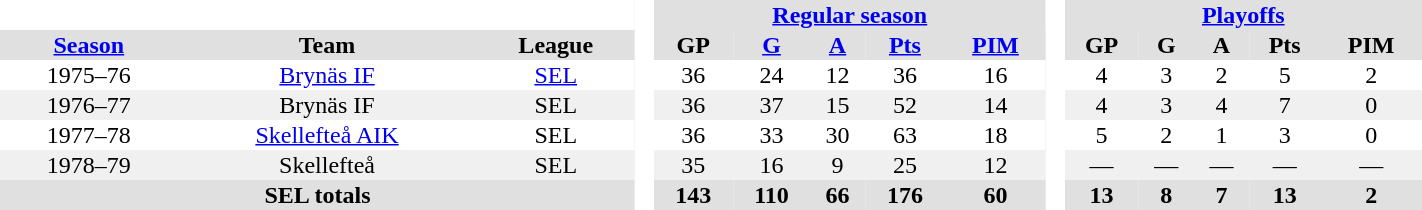<table border="0" cellpadding="1" cellspacing="0" style="text-align:center; width:75%">
<tr bgcolor="#e0e0e0">
<th colspan="3" bgcolor="#ffffff"> </th>
<th rowspan="99" bgcolor="#ffffff"> </th>
<th colspan="5"><a href='#'>Regular season</a></th>
<th rowspan="99" bgcolor="#ffffff"> </th>
<th colspan="5"><a href='#'>Playoffs</a></th>
</tr>
<tr bgcolor="#e0e0e0">
<th><a href='#'>Season</a></th>
<th>Team</th>
<th>League</th>
<th>GP</th>
<th><a href='#'>G</a></th>
<th><a href='#'>A</a></th>
<th><a href='#'>Pts</a></th>
<th><a href='#'>PIM</a></th>
<th>GP</th>
<th>G</th>
<th>A</th>
<th>Pts</th>
<th>PIM</th>
</tr>
<tr ALIGN="center">
<td>1975–76</td>
<td><a href='#'>Brynäs IF</a></td>
<td><a href='#'>SEL</a></td>
<td>36</td>
<td>24</td>
<td>12</td>
<td>36</td>
<td>16</td>
<td>4</td>
<td>3</td>
<td>2</td>
<td>5</td>
<td>2</td>
</tr>
<tr ALIGN="center" bgcolor="#f0f0f0">
<td>1976–77</td>
<td>Brynäs IF</td>
<td>SEL</td>
<td>36</td>
<td>37</td>
<td>15</td>
<td>52</td>
<td>14</td>
<td>4</td>
<td>3</td>
<td>4</td>
<td>7</td>
<td>0</td>
</tr>
<tr ALIGN="center">
<td>1977–78</td>
<td><a href='#'>Skellefteå AIK</a></td>
<td>SEL</td>
<td>36</td>
<td>33</td>
<td>30</td>
<td>63</td>
<td>18</td>
<td>5</td>
<td>2</td>
<td>1</td>
<td>3</td>
<td>0</td>
</tr>
<tr ALIGN="center" bgcolor="#f0f0f0">
<td>1978–79</td>
<td>Skellefteå</td>
<td>SEL</td>
<td>35</td>
<td>16</td>
<td>9</td>
<td>25</td>
<td>12</td>
<td>—</td>
<td>—</td>
<td>—</td>
<td>—</td>
<td>—</td>
</tr>
<tr bgcolor="#e0e0e0">
<th colspan="3">SEL totals</th>
<th>143</th>
<th>110</th>
<th>66</th>
<th>176</th>
<th>60</th>
<th>13</th>
<th>8</th>
<th>7</th>
<th>13</th>
<th>2</th>
</tr>
</table>
